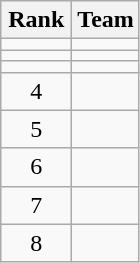<table class="wikitable" style="text-align: center;">
<tr>
<th width=40>Rank</th>
<th>Team</th>
</tr>
<tr align=center>
<td></td>
<td style="text-align:left;"></td>
</tr>
<tr align=center>
<td></td>
<td style="text-align:left;"></td>
</tr>
<tr align=center>
<td></td>
<td style="text-align:left;"></td>
</tr>
<tr align=center>
<td>4</td>
<td style="text-align:left;"></td>
</tr>
<tr align=center>
<td>5</td>
<td style="text-align:left;"></td>
</tr>
<tr align=center>
<td>6</td>
<td style="text-align:left;"></td>
</tr>
<tr align=center>
<td>7</td>
<td style="text-align:left;"></td>
</tr>
<tr align=center>
<td>8</td>
<td style="text-align:left;"></td>
</tr>
</table>
